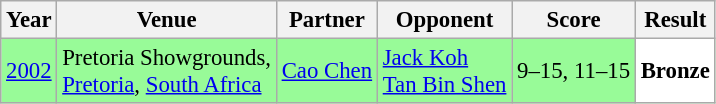<table class="sortable wikitable" style="font-size: 95%;">
<tr>
<th>Year</th>
<th>Venue</th>
<th>Partner</th>
<th>Opponent</th>
<th>Score</th>
<th>Result</th>
</tr>
<tr style="background:#98FB98">
<td align="center"><a href='#'>2002</a></td>
<td align="left">Pretoria Showgrounds,<br><a href='#'>Pretoria</a>, <a href='#'>South Africa</a></td>
<td align="left"> <a href='#'>Cao Chen</a></td>
<td align="left"> <a href='#'>Jack Koh</a> <br>  <a href='#'>Tan Bin Shen</a></td>
<td align="left">9–15, 11–15</td>
<td style="text-align:left; background:white"> <strong>Bronze</strong></td>
</tr>
</table>
